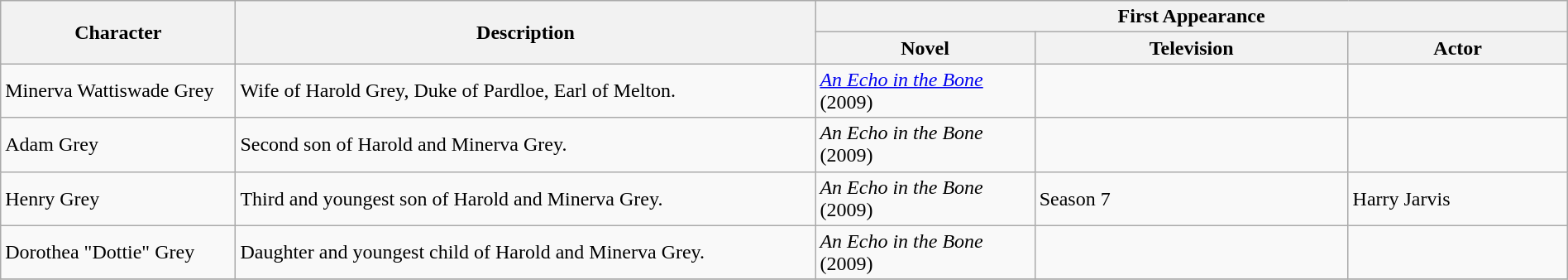<table class="wikitable plainrowheaders" width="100%">
<tr>
<th rowspan="2" style="width:15%;">Character</th>
<th rowspan="2" class="unsortable">Description</th>
<th colspan="3">First Appearance</th>
</tr>
<tr>
<th style="width:14%;">Novel</th>
<th style="width:20%;">Television</th>
<th style="width:14%;">Actor</th>
</tr>
<tr>
<td>Minerva Wattiswade Grey</td>
<td>Wife of Harold Grey, Duke of Pardloe, Earl of Melton.</td>
<td><em><a href='#'>An Echo in the Bone</a></em> (2009) <br> </td>
<td></td>
<td></td>
</tr>
<tr>
<td>Adam Grey</td>
<td>Second son of Harold and Minerva Grey.</td>
<td><em>An Echo in the Bone</em> (2009) <br> </td>
<td></td>
<td></td>
</tr>
<tr>
<td>Henry Grey</td>
<td>Third and youngest son of Harold and Minerva Grey.</td>
<td><em>An Echo in the Bone</em> (2009) <br> </td>
<td>Season 7 </td>
<td>Harry Jarvis</td>
</tr>
<tr>
<td>Dorothea "Dottie" Grey</td>
<td>Daughter and youngest child of Harold and Minerva Grey.</td>
<td><em>An Echo in the Bone</em> (2009) <br> </td>
<td></td>
<td></td>
</tr>
<tr>
</tr>
</table>
